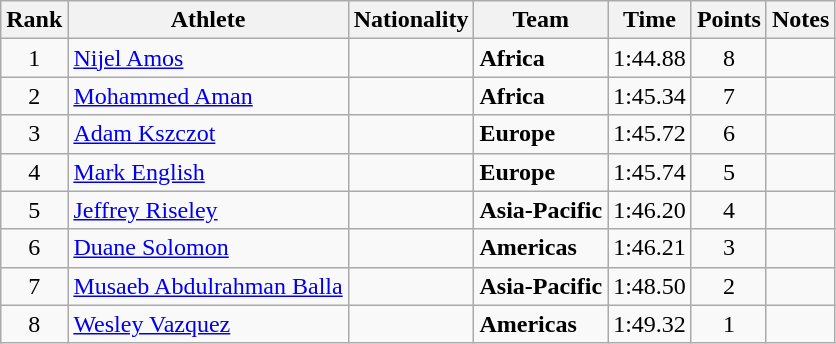<table class="wikitable sortable" style="text-align:center">
<tr>
<th>Rank</th>
<th>Athlete</th>
<th>Nationality</th>
<th>Team</th>
<th>Time</th>
<th>Points</th>
<th>Notes</th>
</tr>
<tr>
<td>1</td>
<td align="left"><a href='#'>Nijel Amos</a></td>
<td align=left></td>
<td align=left><strong>Africa</strong></td>
<td>1:44.88</td>
<td>8</td>
<td></td>
</tr>
<tr>
<td>2</td>
<td align="left"><a href='#'>Mohammed Aman</a></td>
<td align=left></td>
<td align=left><strong>Africa</strong></td>
<td>1:45.34</td>
<td>7</td>
<td></td>
</tr>
<tr>
<td>3</td>
<td align="left"><a href='#'>Adam Kszczot</a></td>
<td align=left></td>
<td align=left><strong>Europe</strong></td>
<td>1:45.72</td>
<td>6</td>
<td></td>
</tr>
<tr>
<td>4</td>
<td align="left"><a href='#'>Mark English</a></td>
<td align=left></td>
<td align=left><strong>Europe</strong></td>
<td>1:45.74</td>
<td>5</td>
<td></td>
</tr>
<tr>
<td>5</td>
<td align="left"><a href='#'>Jeffrey Riseley</a></td>
<td align=left></td>
<td align=left><strong>Asia-Pacific</strong></td>
<td>1:46.20</td>
<td>4</td>
<td></td>
</tr>
<tr>
<td>6</td>
<td align="left"><a href='#'>Duane Solomon</a></td>
<td align=left></td>
<td align=left><strong>Americas</strong></td>
<td>1:46.21</td>
<td>3</td>
<td></td>
</tr>
<tr>
<td>7</td>
<td align="left"><a href='#'>Musaeb Abdulrahman Balla</a></td>
<td align=left></td>
<td align=left><strong>Asia-Pacific</strong></td>
<td>1:48.50</td>
<td>2</td>
<td></td>
</tr>
<tr>
<td>8</td>
<td align="left"><a href='#'>Wesley Vazquez</a></td>
<td align=left></td>
<td align=left><strong>Americas</strong></td>
<td>1:49.32</td>
<td>1</td>
<td></td>
</tr>
</table>
